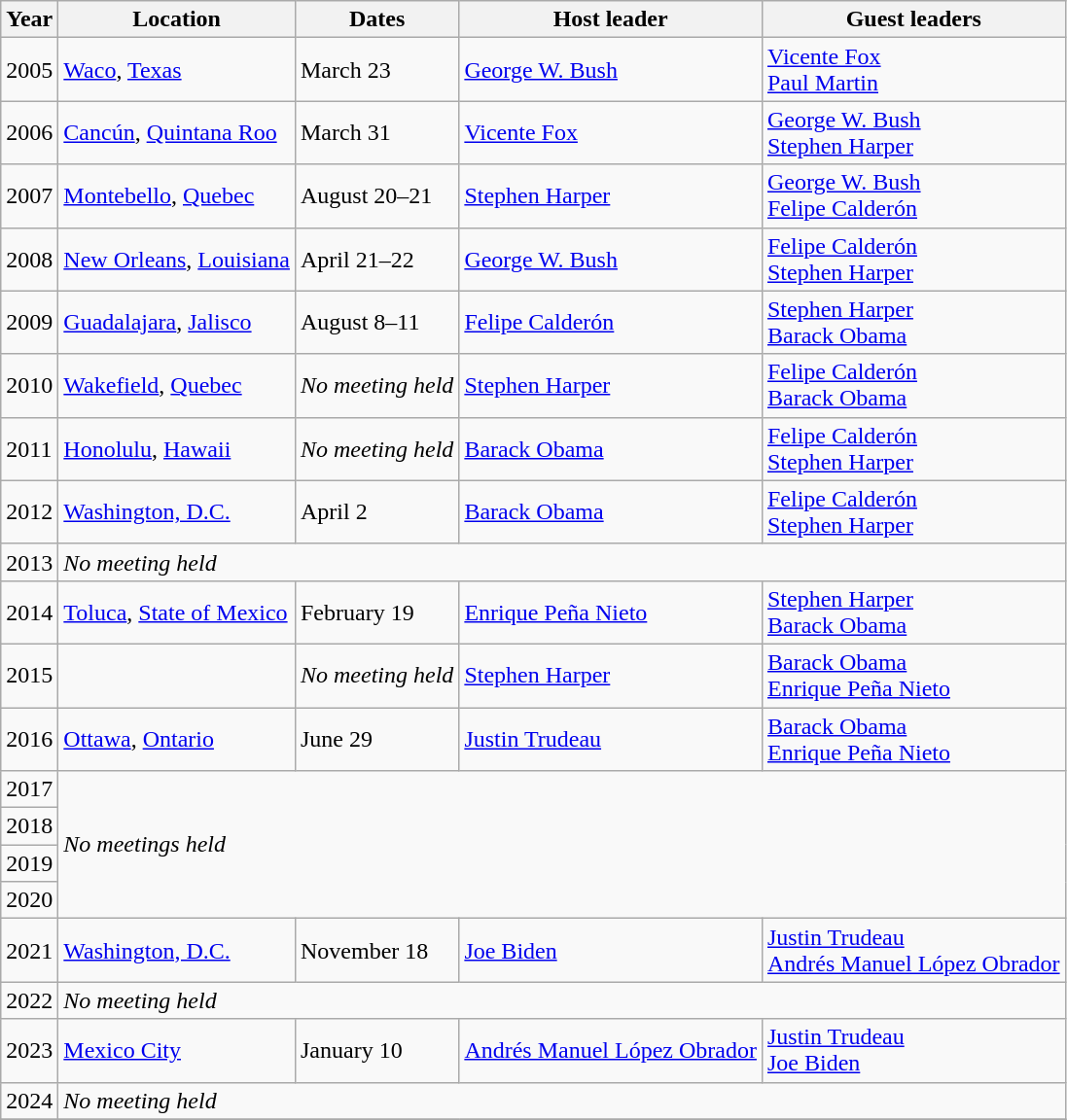<table class="wikitable plainrowheaders sortable">
<tr>
<th>Year</th>
<th>Location</th>
<th>Dates</th>
<th>Host leader</th>
<th>Guest leaders</th>
</tr>
<tr>
<td>2005</td>
<td> <a href='#'>Waco</a>, <a href='#'>Texas</a></td>
<td>March  23</td>
<td><a href='#'>George W. Bush</a></td>
<td> <a href='#'>Vicente Fox</a><br> <a href='#'>Paul Martin</a></td>
</tr>
<tr>
<td>2006</td>
<td> <a href='#'>Cancún</a>, <a href='#'>Quintana Roo</a></td>
<td>March  31</td>
<td><a href='#'>Vicente Fox</a></td>
<td> <a href='#'>George W. Bush</a><br> <a href='#'>Stephen Harper</a></td>
</tr>
<tr>
<td>2007</td>
<td> <a href='#'>Montebello</a>, <a href='#'>Quebec</a></td>
<td>August  20–21</td>
<td><a href='#'>Stephen Harper</a></td>
<td> <a href='#'>George W. Bush</a><br> <a href='#'>Felipe Calderón</a></td>
</tr>
<tr>
<td>2008</td>
<td> <a href='#'>New Orleans</a>, <a href='#'>Louisiana</a></td>
<td>April  21–22</td>
<td><a href='#'>George W. Bush</a></td>
<td> <a href='#'>Felipe Calderón</a><br> <a href='#'>Stephen Harper</a></td>
</tr>
<tr>
<td>2009</td>
<td> <a href='#'>Guadalajara</a>, <a href='#'>Jalisco</a></td>
<td>August  8–11</td>
<td><a href='#'>Felipe Calderón</a></td>
<td> <a href='#'>Stephen Harper</a><br> <a href='#'>Barack Obama</a></td>
</tr>
<tr>
<td>2010</td>
<td> <a href='#'>Wakefield</a>, <a href='#'>Quebec</a></td>
<td><em>No meeting held</em></td>
<td><a href='#'>Stephen Harper</a></td>
<td> <a href='#'>Felipe Calderón</a><br> <a href='#'>Barack Obama</a></td>
</tr>
<tr>
<td>2011</td>
<td> <a href='#'>Honolulu</a>, <a href='#'>Hawaii</a></td>
<td><em>No meeting held</em></td>
<td><a href='#'>Barack Obama</a></td>
<td> <a href='#'>Felipe Calderón</a><br> <a href='#'>Stephen Harper</a></td>
</tr>
<tr>
<td>2012</td>
<td> <a href='#'>Washington, D.C.</a></td>
<td>April  2</td>
<td><a href='#'>Barack Obama</a></td>
<td> <a href='#'>Felipe Calderón</a><br> <a href='#'>Stephen Harper</a></td>
</tr>
<tr>
<td>2013</td>
<td colspan=4><em>No meeting held</em></td>
</tr>
<tr>
<td>2014</td>
<td> <a href='#'>Toluca</a>, <a href='#'>State of Mexico</a></td>
<td>February  19</td>
<td><a href='#'>Enrique Peña Nieto</a></td>
<td> <a href='#'>Stephen Harper</a><br> <a href='#'>Barack Obama</a></td>
</tr>
<tr>
<td>2015</td>
<td></td>
<td><em>No meeting held</em></td>
<td><a href='#'>Stephen Harper</a></td>
<td> <a href='#'>Barack Obama</a><br> <a href='#'>Enrique Peña Nieto</a></td>
</tr>
<tr>
<td>2016</td>
<td> <a href='#'>Ottawa</a>, <a href='#'>Ontario</a></td>
<td>June 29</td>
<td><a href='#'>Justin Trudeau</a></td>
<td> <a href='#'>Barack Obama</a><br> <a href='#'>Enrique Peña Nieto</a></td>
</tr>
<tr>
<td>2017</td>
<td colspan=4 rowspan=4><em>No meetings held</em></td>
</tr>
<tr>
<td>2018</td>
</tr>
<tr>
<td>2019</td>
</tr>
<tr>
<td>2020</td>
</tr>
<tr>
<td>2021</td>
<td> <a href='#'>Washington, D.C.</a></td>
<td>November 18 </td>
<td><a href='#'>Joe Biden</a></td>
<td> <a href='#'>Justin Trudeau</a><br> <a href='#'>Andrés Manuel López Obrador</a></td>
</tr>
<tr>
<td>2022</td>
<td colspan=4><em>No meeting held</em></td>
</tr>
<tr>
<td>2023</td>
<td> <a href='#'>Mexico City</a></td>
<td>January 10</td>
<td><a href='#'>Andrés Manuel López Obrador</a></td>
<td> <a href='#'>Justin Trudeau</a><br> <a href='#'>Joe Biden</a></td>
</tr>
<tr>
<td>2024</td>
<td colspan=4><em>No meeting held</em></td>
</tr>
<tr>
</tr>
</table>
